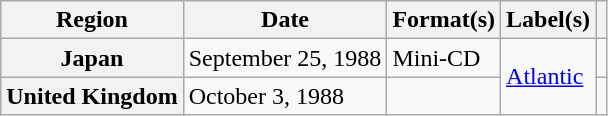<table class="wikitable plainrowheaders">
<tr>
<th scope="col">Region</th>
<th scope="col">Date</th>
<th scope="col">Format(s)</th>
<th scope="col">Label(s)</th>
<th scope="col"></th>
</tr>
<tr>
<th scope="row">Japan</th>
<td>September 25, 1988</td>
<td>Mini-CD</td>
<td rowspan="2"><a href='#'>Atlantic</a></td>
<td></td>
</tr>
<tr>
<th scope="row">United Kingdom</th>
<td>October 3, 1988</td>
<td></td>
<td></td>
</tr>
</table>
